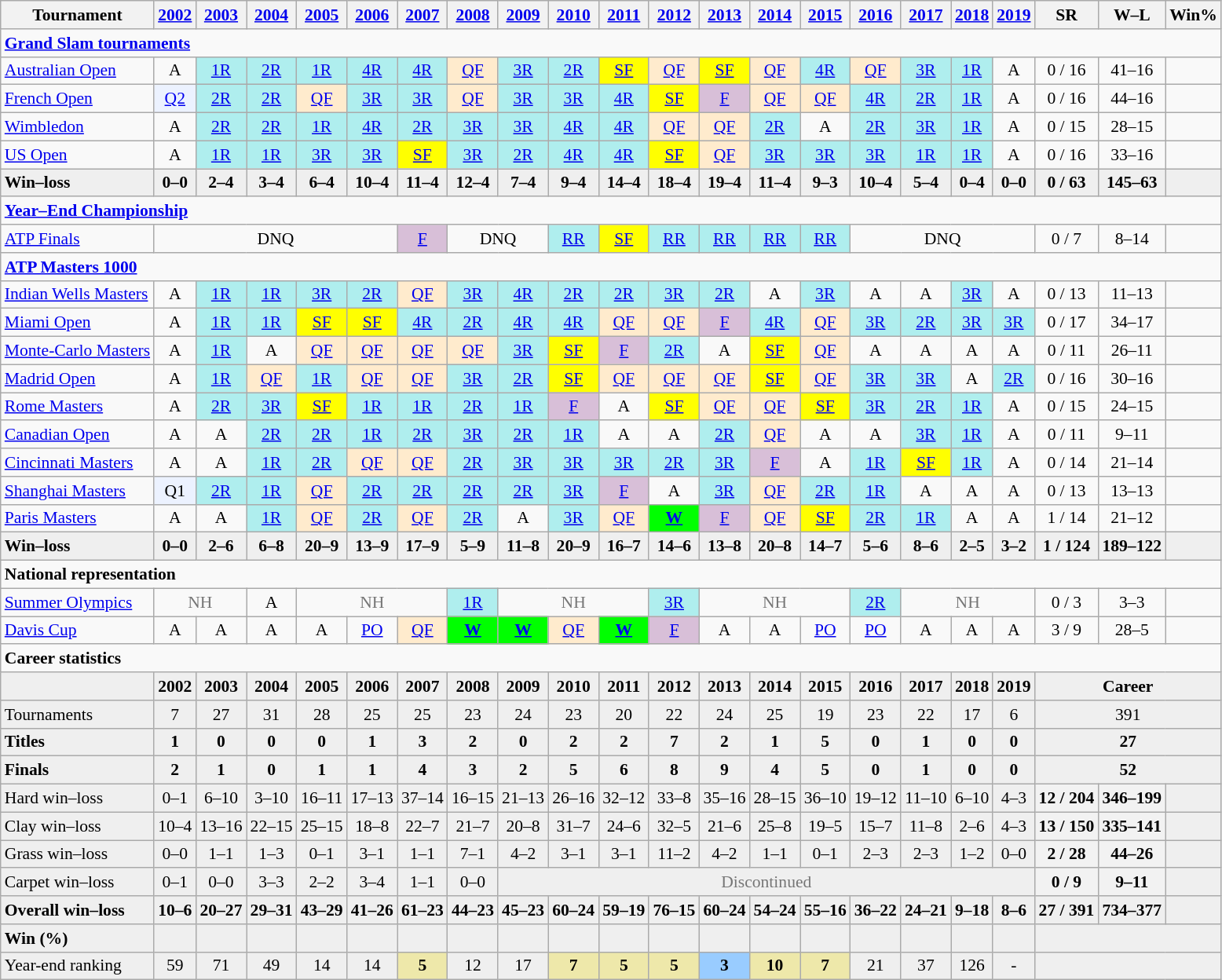<table class="nowrap wikitable" style=text-align:center;font-size:90%>
<tr>
<th>Tournament</th>
<th><a href='#'>2002</a></th>
<th><a href='#'>2003</a></th>
<th><a href='#'>2004</a></th>
<th><a href='#'>2005</a></th>
<th><a href='#'>2006</a></th>
<th><a href='#'>2007</a></th>
<th><a href='#'>2008</a></th>
<th><a href='#'>2009</a></th>
<th><a href='#'>2010</a></th>
<th><a href='#'>2011</a></th>
<th><a href='#'>2012</a></th>
<th><a href='#'>2013</a></th>
<th><a href='#'>2014</a></th>
<th><a href='#'>2015</a></th>
<th><a href='#'>2016</a></th>
<th><a href='#'>2017</a></th>
<th><a href='#'>2018</a></th>
<th><a href='#'>2019</a></th>
<th>SR</th>
<th>W–L</th>
<th>Win%</th>
</tr>
<tr>
<td colspan=22 align=left><strong><a href='#'>Grand Slam tournaments</a></strong></td>
</tr>
<tr>
<td align=left><a href='#'>Australian Open</a></td>
<td>A</td>
<td bgcolor=afeeee><a href='#'>1R</a></td>
<td bgcolor=afeeee><a href='#'>2R</a></td>
<td bgcolor=afeeee><a href='#'>1R</a></td>
<td bgcolor=afeeee><a href='#'>4R</a></td>
<td bgcolor=afeeee><a href='#'>4R</a></td>
<td bgcolor=ffebcd><a href='#'>QF</a></td>
<td bgcolor=afeeee><a href='#'>3R</a></td>
<td bgcolor=afeeee><a href='#'>2R</a></td>
<td bgcolor=yellow><a href='#'>SF</a></td>
<td bgcolor=ffebcd><a href='#'>QF</a></td>
<td bgcolor=yellow><a href='#'>SF</a></td>
<td bgcolor=ffebcd><a href='#'>QF</a></td>
<td bgcolor=afeeee><a href='#'>4R</a></td>
<td bgcolor=ffebcd><a href='#'>QF</a></td>
<td bgcolor=afeeee><a href='#'>3R</a></td>
<td bgcolor=afeeee><a href='#'>1R</a></td>
<td>A</td>
<td>0 / 16</td>
<td>41–16</td>
<td></td>
</tr>
<tr>
<td align=left><a href='#'>French Open</a></td>
<td bgcolor=ecf2ff><a href='#'>Q2</a></td>
<td bgcolor=afeeee><a href='#'>2R</a></td>
<td bgcolor=afeeee><a href='#'>2R</a></td>
<td bgcolor=ffebcd><a href='#'>QF</a></td>
<td bgcolor=afeeee><a href='#'>3R</a></td>
<td bgcolor=afeeee><a href='#'>3R</a></td>
<td bgcolor=ffebcd><a href='#'>QF</a></td>
<td bgcolor=afeeee><a href='#'>3R</a></td>
<td bgcolor=afeeee><a href='#'>3R</a></td>
<td bgcolor=afeeee><a href='#'>4R</a></td>
<td bgcolor=yellow><a href='#'>SF</a></td>
<td bgcolor=thistle><a href='#'>F</a></td>
<td bgcolor=ffebcd><a href='#'>QF</a></td>
<td bgcolor=ffebcd><a href='#'>QF</a></td>
<td bgcolor=afeeee><a href='#'>4R</a></td>
<td bgcolor=afeeee><a href='#'>2R</a></td>
<td bgcolor=afeeee><a href='#'>1R</a></td>
<td>A</td>
<td>0 / 16</td>
<td>44–16</td>
<td></td>
</tr>
<tr>
<td align=left><a href='#'>Wimbledon</a></td>
<td>A</td>
<td bgcolor=afeeee><a href='#'>2R</a></td>
<td bgcolor=afeeee><a href='#'>2R</a></td>
<td bgcolor=afeeee><a href='#'>1R</a></td>
<td bgcolor=afeeee><a href='#'>4R</a></td>
<td bgcolor=afeeee><a href='#'>2R</a></td>
<td bgcolor=afeeee><a href='#'>3R</a></td>
<td bgcolor=afeeee><a href='#'>3R</a></td>
<td bgcolor=afeeee><a href='#'>4R</a></td>
<td bgcolor=afeeee><a href='#'>4R</a></td>
<td bgcolor=ffebcd><a href='#'>QF</a></td>
<td bgcolor=ffebcd><a href='#'>QF</a></td>
<td bgcolor=afeeee><a href='#'>2R</a></td>
<td>A</td>
<td bgcolor=afeeee><a href='#'>2R</a></td>
<td bgcolor=afeeee><a href='#'>3R</a></td>
<td bgcolor=afeeee><a href='#'>1R</a></td>
<td>A</td>
<td>0 / 15</td>
<td>28–15</td>
<td></td>
</tr>
<tr>
<td align=left><a href='#'>US Open</a></td>
<td>A</td>
<td bgcolor=afeeee><a href='#'>1R</a></td>
<td bgcolor=afeeee><a href='#'>1R</a></td>
<td bgcolor=afeeee><a href='#'>3R</a></td>
<td bgcolor=afeeee><a href='#'>3R</a></td>
<td bgcolor=yellow><a href='#'>SF</a></td>
<td bgcolor=afeeee><a href='#'>3R</a></td>
<td bgcolor=afeeee><a href='#'>2R</a></td>
<td bgcolor=afeeee><a href='#'>4R</a></td>
<td bgcolor=afeeee><a href='#'>4R</a></td>
<td bgcolor=yellow><a href='#'>SF</a></td>
<td bgcolor=ffebcd><a href='#'>QF</a></td>
<td bgcolor=afeeee><a href='#'>3R</a></td>
<td bgcolor=afeeee><a href='#'>3R</a></td>
<td bgcolor=afeeee><a href='#'>3R</a></td>
<td bgcolor=afeeee><a href='#'>1R</a></td>
<td bgcolor=afeeee><a href='#'>1R</a></td>
<td>A</td>
<td>0 / 16</td>
<td>33–16</td>
<td></td>
</tr>
<tr style=background:#efefef;font-weight:bold>
<td style=text-align:left>Win–loss</td>
<td>0–0</td>
<td>2–4</td>
<td>3–4</td>
<td>6–4</td>
<td>10–4</td>
<td>11–4</td>
<td>12–4</td>
<td>7–4</td>
<td>9–4</td>
<td>14–4</td>
<td>18–4</td>
<td>19–4</td>
<td>11–4</td>
<td>9–3</td>
<td>10–4</td>
<td>5–4</td>
<td>0–4</td>
<td>0–0</td>
<td>0 / 63</td>
<td>145–63</td>
<td></td>
</tr>
<tr>
<td colspan=22 align=left><strong><a href='#'>Year–End Championship</a></strong></td>
</tr>
<tr>
<td align=left><a href='#'>ATP Finals</a></td>
<td colspan=5>DNQ</td>
<td bgcolor=thistle><a href='#'>F</a></td>
<td colspan=2>DNQ</td>
<td bgcolor=afeeee><a href='#'>RR</a></td>
<td bgcolor=yellow><a href='#'>SF</a></td>
<td bgcolor=afeeee><a href='#'>RR</a></td>
<td bgcolor=afeeee><a href='#'>RR</a></td>
<td bgcolor=afeeee><a href='#'>RR</a></td>
<td bgcolor=afeeee><a href='#'>RR</a></td>
<td colspan=4>DNQ</td>
<td>0 / 7</td>
<td>8–14</td>
<td></td>
</tr>
<tr>
<td colspan=22 align=left><strong><a href='#'>ATP Masters 1000</a></strong></td>
</tr>
<tr>
<td align=left><a href='#'>Indian Wells Masters</a></td>
<td>A</td>
<td bgcolor=afeeee><a href='#'>1R</a></td>
<td bgcolor=afeeee><a href='#'>1R</a></td>
<td bgcolor=afeeee><a href='#'>3R</a></td>
<td bgcolor=afeeee><a href='#'>2R</a></td>
<td bgcolor=ffebcd><a href='#'>QF</a></td>
<td bgcolor=afeeee><a href='#'>3R</a></td>
<td bgcolor=afeeee><a href='#'>4R</a></td>
<td bgcolor=afeeee><a href='#'>2R</a></td>
<td bgcolor=afeeee><a href='#'>2R</a></td>
<td bgcolor=afeeee><a href='#'>3R</a></td>
<td bgcolor=afeeee><a href='#'>2R</a></td>
<td>A</td>
<td bgcolor=afeeee><a href='#'>3R</a></td>
<td>A</td>
<td>A</td>
<td bgcolor=afeeee><a href='#'>3R</a></td>
<td>A</td>
<td>0 / 13</td>
<td>11–13</td>
<td></td>
</tr>
<tr>
<td align=left><a href='#'>Miami Open</a></td>
<td>A</td>
<td bgcolor=afeeee><a href='#'>1R</a></td>
<td bgcolor=afeeee><a href='#'>1R</a></td>
<td bgcolor=yellow><a href='#'>SF</a></td>
<td bgcolor=yellow><a href='#'>SF</a></td>
<td bgcolor=afeeee><a href='#'>4R</a></td>
<td bgcolor=afeeee><a href='#'>2R</a></td>
<td bgcolor=afeeee><a href='#'>4R</a></td>
<td bgcolor=afeeee><a href='#'>4R</a></td>
<td bgcolor=ffebcd><a href='#'>QF</a></td>
<td bgcolor=ffebcd><a href='#'>QF</a></td>
<td bgcolor=thistle><a href='#'>F</a></td>
<td bgcolor=afeeee><a href='#'>4R</a></td>
<td bgcolor=ffebcd><a href='#'>QF</a></td>
<td bgcolor=afeeee><a href='#'>3R</a></td>
<td bgcolor=afeeee><a href='#'>2R</a></td>
<td bgcolor=afeeee><a href='#'>3R</a></td>
<td bgcolor=afeeee><a href='#'>3R</a></td>
<td>0 / 17</td>
<td>34–17</td>
<td></td>
</tr>
<tr>
<td align=left><a href='#'>Monte-Carlo Masters</a></td>
<td>A</td>
<td bgcolor=afeeee><a href='#'>1R</a></td>
<td>A</td>
<td bgcolor=ffebcd><a href='#'>QF</a></td>
<td bgcolor=ffebcd><a href='#'>QF</a></td>
<td bgcolor=ffebcd><a href='#'>QF</a></td>
<td bgcolor=ffebcd><a href='#'>QF</a></td>
<td bgcolor=afeeee><a href='#'>3R</a></td>
<td bgcolor=yellow><a href='#'>SF</a></td>
<td bgcolor=thistle><a href='#'>F</a></td>
<td bgcolor=afeeee><a href='#'>2R</a></td>
<td>A</td>
<td bgcolor=yellow><a href='#'>SF</a></td>
<td bgcolor=ffebcd><a href='#'>QF</a></td>
<td>A</td>
<td>A</td>
<td>A</td>
<td>A</td>
<td>0 / 11</td>
<td>26–11</td>
<td></td>
</tr>
<tr>
<td align=left><a href='#'>Madrid Open</a></td>
<td>A</td>
<td bgcolor=afeeee><a href='#'>1R</a></td>
<td bgcolor=ffebcd><a href='#'>QF</a></td>
<td bgcolor=afeeee><a href='#'>1R</a></td>
<td bgcolor=ffebcd><a href='#'>QF</a></td>
<td bgcolor=ffebcd><a href='#'>QF</a></td>
<td bgcolor=afeeee><a href='#'>3R</a></td>
<td bgcolor=afeeee><a href='#'>2R</a></td>
<td bgcolor=yellow><a href='#'>SF</a></td>
<td bgcolor=ffebcd><a href='#'>QF</a></td>
<td bgcolor=ffebcd><a href='#'>QF</a></td>
<td bgcolor=ffebcd><a href='#'>QF</a></td>
<td bgcolor=yellow><a href='#'>SF</a></td>
<td bgcolor=ffebcd><a href='#'>QF</a></td>
<td bgcolor=afeeee><a href='#'>3R</a></td>
<td bgcolor=afeeee><a href='#'>3R</a></td>
<td>A</td>
<td bgcolor=afeeee><a href='#'>2R</a></td>
<td>0 / 16</td>
<td>30–16</td>
<td></td>
</tr>
<tr>
<td align=left><a href='#'>Rome Masters</a></td>
<td>A</td>
<td bgcolor=afeeee><a href='#'>2R</a></td>
<td bgcolor=afeeee><a href='#'>3R</a></td>
<td bgcolor=yellow><a href='#'>SF</a></td>
<td bgcolor=afeeee><a href='#'>1R</a></td>
<td bgcolor=afeeee><a href='#'>1R</a></td>
<td bgcolor=afeeee><a href='#'>2R</a></td>
<td bgcolor=afeeee><a href='#'>1R</a></td>
<td bgcolor=thistle><a href='#'>F</a></td>
<td>A</td>
<td bgcolor=yellow><a href='#'>SF</a></td>
<td bgcolor=ffebcd><a href='#'>QF</a></td>
<td bgcolor=ffebcd><a href='#'>QF</a></td>
<td bgcolor=yellow><a href='#'>SF</a></td>
<td bgcolor=afeeee><a href='#'>3R</a></td>
<td bgcolor=afeeee><a href='#'>2R</a></td>
<td bgcolor=afeeee><a href='#'>1R</a></td>
<td>A</td>
<td>0 / 15</td>
<td>24–15</td>
<td></td>
</tr>
<tr>
<td align=left><a href='#'>Canadian Open</a></td>
<td>A</td>
<td>A</td>
<td bgcolor=afeeee><a href='#'>2R</a></td>
<td bgcolor=afeeee><a href='#'>2R</a></td>
<td bgcolor=afeeee><a href='#'>1R</a></td>
<td bgcolor=afeeee><a href='#'>2R</a></td>
<td bgcolor=afeeee><a href='#'>3R</a></td>
<td bgcolor=afeeee><a href='#'>2R</a></td>
<td bgcolor=afeeee><a href='#'>1R</a></td>
<td>A</td>
<td>A</td>
<td bgcolor=afeeee><a href='#'>2R</a></td>
<td bgcolor=ffebcd><a href='#'>QF</a></td>
<td>A</td>
<td>A</td>
<td bgcolor=afeeee><a href='#'>3R</a></td>
<td bgcolor=afeeee><a href='#'>1R</a></td>
<td>A</td>
<td>0 / 11</td>
<td>9–11</td>
<td></td>
</tr>
<tr>
<td align=left><a href='#'>Cincinnati Masters</a></td>
<td>A</td>
<td>A</td>
<td bgcolor=afeeee><a href='#'>1R</a></td>
<td bgcolor=afeeee><a href='#'>2R</a></td>
<td bgcolor=ffebcd><a href='#'>QF</a></td>
<td bgcolor=ffebcd><a href='#'>QF</a></td>
<td bgcolor=afeeee><a href='#'>2R</a></td>
<td bgcolor=afeeee><a href='#'>3R</a></td>
<td bgcolor=afeeee><a href='#'>3R</a></td>
<td bgcolor=afeeee><a href='#'>3R</a></td>
<td bgcolor=afeeee><a href='#'>2R</a></td>
<td bgcolor=afeeee><a href='#'>3R</a></td>
<td bgcolor=thistle><a href='#'>F</a></td>
<td>A</td>
<td bgcolor=afeeee><a href='#'>1R</a></td>
<td bgcolor=yellow><a href='#'>SF</a></td>
<td bgcolor=afeeee><a href='#'>1R</a></td>
<td>A</td>
<td>0 / 14</td>
<td>21–14</td>
<td></td>
</tr>
<tr>
<td align=left><a href='#'>Shanghai Masters</a></td>
<td bgcolor=ecf2ff>Q1</td>
<td bgcolor=afeeee><a href='#'>2R</a></td>
<td bgcolor=afeeee><a href='#'>1R</a></td>
<td bgcolor=ffebcd><a href='#'>QF</a></td>
<td bgcolor=afeeee><a href='#'>2R</a></td>
<td bgcolor=afeeee><a href='#'>2R</a></td>
<td bgcolor=afeeee><a href='#'>2R</a></td>
<td bgcolor=afeeee><a href='#'>2R</a></td>
<td bgcolor=afeeee><a href='#'>3R</a></td>
<td bgcolor=thistle><a href='#'>F</a></td>
<td>A</td>
<td bgcolor=afeeee><a href='#'>3R</a></td>
<td bgcolor=ffebcd><a href='#'>QF</a></td>
<td bgcolor=afeeee><a href='#'>2R</a></td>
<td bgcolor=afeeee><a href='#'>1R</a></td>
<td>A</td>
<td>A</td>
<td>A</td>
<td>0 / 13</td>
<td>13–13</td>
<td></td>
</tr>
<tr>
<td align=left><a href='#'>Paris Masters</a></td>
<td>A</td>
<td>A</td>
<td bgcolor=afeeee><a href='#'>1R</a></td>
<td bgcolor=ffebcd><a href='#'>QF</a></td>
<td bgcolor=afeeee><a href='#'>2R</a></td>
<td bgcolor=ffebcd><a href='#'>QF</a></td>
<td bgcolor=afeeee><a href='#'>2R</a></td>
<td>A</td>
<td bgcolor=afeeee><a href='#'>3R</a></td>
<td bgcolor=ffebcd><a href='#'>QF</a></td>
<td bgcolor=lime><a href='#'><strong>W</strong></a></td>
<td bgcolor=thistle><a href='#'>F</a></td>
<td bgcolor=ffebcd><a href='#'>QF</a></td>
<td bgcolor=yellow><a href='#'>SF</a></td>
<td bgcolor=afeeee><a href='#'>2R</a></td>
<td bgcolor=afeeee><a href='#'>1R</a></td>
<td>A</td>
<td>A</td>
<td>1 / 14</td>
<td>21–12</td>
<td></td>
</tr>
<tr style=background:#efefef;font-weight:bold>
<td style=text-align:left>Win–loss</td>
<td>0–0</td>
<td>2–6</td>
<td>6–8</td>
<td>20–9</td>
<td>13–9</td>
<td>17–9</td>
<td>5–9</td>
<td>11–8</td>
<td>20–9</td>
<td>16–7</td>
<td>14–6</td>
<td>13–8</td>
<td>20–8</td>
<td>14–7</td>
<td>5–6</td>
<td>8–6</td>
<td>2–5</td>
<td>3–2</td>
<td>1 / 124</td>
<td>189–122</td>
<td></td>
</tr>
<tr>
<td colspan=22 align=left><strong>National representation</strong></td>
</tr>
<tr>
<td align=left><a href='#'>Summer Olympics</a></td>
<td colspan=2 style=color:#767676>NH</td>
<td>A</td>
<td colspan=3 style=color:#767676>NH</td>
<td bgcolor=afeeee><a href='#'>1R</a></td>
<td colspan=3 style=color:#767676>NH</td>
<td bgcolor=afeeee><a href='#'>3R</a></td>
<td colspan=3 style=color:#767676>NH</td>
<td bgcolor=afeeee><a href='#'>2R</a></td>
<td colspan=3 style=color:#767676>NH</td>
<td>0 / 3</td>
<td>3–3</td>
<td></td>
</tr>
<tr>
<td align=left><a href='#'>Davis Cup</a></td>
<td>A</td>
<td>A</td>
<td>A</td>
<td>A</td>
<td><a href='#'>PO</a></td>
<td bgcolor=ffebcd><a href='#'>QF</a></td>
<td bgcolor=lime><a href='#'><strong>W</strong></a></td>
<td bgcolor=lime><a href='#'><strong>W</strong></a></td>
<td bgcolor=ffebcd><a href='#'>QF</a></td>
<td bgcolor=lime><a href='#'><strong>W</strong></a></td>
<td bgcolor=THISTLE><a href='#'>F</a></td>
<td>A</td>
<td>A</td>
<td><a href='#'>PO</a></td>
<td><a href='#'>PO</a></td>
<td>A</td>
<td>A</td>
<td>A</td>
<td>3 / 9</td>
<td>28–5</td>
<td></td>
</tr>
<tr>
<td colspan=22 align=left><strong>Career statistics</strong></td>
</tr>
<tr style=background:#efefef;font-weight:bold>
<td></td>
<td>2002</td>
<td>2003</td>
<td>2004</td>
<td>2005</td>
<td>2006</td>
<td>2007</td>
<td>2008</td>
<td>2009</td>
<td>2010</td>
<td>2011</td>
<td>2012</td>
<td>2013</td>
<td>2014</td>
<td>2015</td>
<td>2016</td>
<td>2017</td>
<td>2018</td>
<td>2019</td>
<td colspan=3>Career</td>
</tr>
<tr bgcolor=efefef>
<td align=left>Tournaments</td>
<td>7</td>
<td>27</td>
<td>31</td>
<td>28</td>
<td>25</td>
<td>25</td>
<td>23</td>
<td>24</td>
<td>23</td>
<td>20</td>
<td>22</td>
<td>24</td>
<td>25</td>
<td>19</td>
<td>23</td>
<td>22</td>
<td>17</td>
<td>6</td>
<td colspan=3>391</td>
</tr>
<tr style=background:#efefef;font-weight:bold>
<td style=text-align:left>Titles</td>
<td>1</td>
<td>0</td>
<td>0</td>
<td>0</td>
<td>1</td>
<td>3</td>
<td>2</td>
<td>0</td>
<td>2</td>
<td>2</td>
<td>7</td>
<td>2</td>
<td>1</td>
<td>5</td>
<td>0</td>
<td>1</td>
<td>0</td>
<td>0</td>
<td colspan=3>27</td>
</tr>
<tr style=background:#efefef;font-weight:bold>
<td style=text-align:left>Finals</td>
<td>2</td>
<td>1</td>
<td>0</td>
<td>1</td>
<td>1</td>
<td>4</td>
<td>3</td>
<td>2</td>
<td>5</td>
<td>6</td>
<td>8</td>
<td>9</td>
<td>4</td>
<td>5</td>
<td>0</td>
<td>1</td>
<td>0</td>
<td>0</td>
<td colspan=3>52</td>
</tr>
<tr bgcolor=efefef>
<td align=left>Hard win–loss</td>
<td>0–1</td>
<td>6–10</td>
<td>3–10</td>
<td>16–11</td>
<td>17–13</td>
<td>37–14</td>
<td>16–15</td>
<td>21–13</td>
<td>26–16</td>
<td>32–12</td>
<td>33–8</td>
<td>35–16</td>
<td>28–15</td>
<td>36–10</td>
<td>19–12</td>
<td>11–10</td>
<td>6–10</td>
<td>4–3</td>
<th>12 / 204</th>
<th>346–199</th>
<td></td>
</tr>
<tr bgcolor=efefef>
<td align=left>Clay win–loss</td>
<td>10–4</td>
<td>13–16</td>
<td>22–15</td>
<td>25–15</td>
<td>18–8</td>
<td>22–7</td>
<td>21–7</td>
<td>20–8</td>
<td>31–7</td>
<td>24–6</td>
<td>32–5</td>
<td>21–6</td>
<td>25–8</td>
<td>19–5</td>
<td>15–7</td>
<td>11–8</td>
<td>2–6</td>
<td>4–3</td>
<th>13 / 150</th>
<th>335–141</th>
<td></td>
</tr>
<tr bgcolor=efefef>
<td align=left>Grass win–loss</td>
<td>0–0</td>
<td>1–1</td>
<td>1–3</td>
<td>0–1</td>
<td>3–1</td>
<td>1–1</td>
<td>7–1</td>
<td>4–2</td>
<td>3–1</td>
<td>3–1</td>
<td>11–2</td>
<td>4–2</td>
<td>1–1</td>
<td>0–1</td>
<td>2–3</td>
<td>2–3</td>
<td>1–2</td>
<td>0–0</td>
<th>2 / 28</th>
<th>44–26</th>
<td></td>
</tr>
<tr bgcolor=efefef>
<td align=left>Carpet win–loss</td>
<td>0–1</td>
<td>0–0</td>
<td>3–3</td>
<td>2–2</td>
<td>3–4</td>
<td>1–1</td>
<td>0–0</td>
<td colspan=11 style=color:#767676>Discontinued</td>
<th>0 / 9</th>
<th>9–11</th>
<td></td>
</tr>
<tr style=background:#efefef;font-weight:bold>
<td style=text-align:left>Overall win–loss</td>
<td>10–6</td>
<td>20–27</td>
<td>29–31</td>
<td>43–29</td>
<td>41–26</td>
<td>61–23</td>
<td>44–23</td>
<td>45–23</td>
<td>60–24</td>
<td>59–19</td>
<td>76–15</td>
<td>60–24</td>
<td>54–24</td>
<td>55–16</td>
<td>36–22</td>
<td>24–21</td>
<td>9–18</td>
<td>8–6</td>
<td>27 / 391</td>
<td>734–377</td>
<td></td>
</tr>
<tr style=background:#efefef;font-weight:bold>
<td style=text-align:left>Win (%)</td>
<td></td>
<td></td>
<td></td>
<td></td>
<td></td>
<td></td>
<td></td>
<td></td>
<td></td>
<td></td>
<td></td>
<td></td>
<td></td>
<td></td>
<td></td>
<td></td>
<td></td>
<td></td>
<td colspan=3></td>
</tr>
<tr bgcolor=efefef>
<td align=left>Year-end ranking</td>
<td>59</td>
<td>71</td>
<td>49</td>
<td>14</td>
<td>14</td>
<td bgcolor=eee8aa><strong>5</strong></td>
<td>12</td>
<td>17</td>
<td bgcolor=eee8aa><strong>7</strong></td>
<td bgcolor=eee8aa><strong>5</strong></td>
<td bgcolor=eee8aa><strong>5</strong></td>
<td bgcolor=99ccff><strong>3</strong></td>
<td bgcolor=eee8aa><strong>10</strong></td>
<td bgcolor=eee8aa><strong>7</strong></td>
<td>21</td>
<td>37</td>
<td>126</td>
<td>-</td>
<td colspan=3></td>
</tr>
</table>
